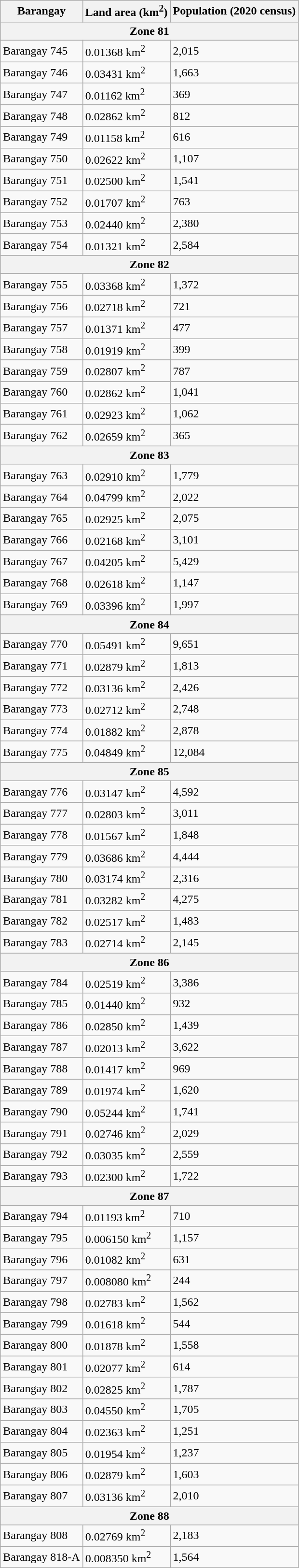<table class="wikitable">
<tr>
<th>Barangay</th>
<th>Land area (km<sup>2</sup>)</th>
<th>Population (2020 census)</th>
</tr>
<tr>
<th colspan=3>Zone 81</th>
</tr>
<tr>
<td>Barangay 745</td>
<td>0.01368 km<sup>2</sup></td>
<td>2,015</td>
</tr>
<tr>
<td>Barangay 746</td>
<td>0.03431 km<sup>2</sup></td>
<td>1,663</td>
</tr>
<tr>
<td>Barangay 747</td>
<td>0.01162 km<sup>2</sup></td>
<td>369</td>
</tr>
<tr>
<td>Barangay 748</td>
<td>0.02862 km<sup>2</sup></td>
<td>812</td>
</tr>
<tr>
<td>Barangay 749</td>
<td>0.01158 km<sup>2</sup></td>
<td>616</td>
</tr>
<tr>
<td>Barangay 750</td>
<td>0.02622 km<sup>2</sup></td>
<td>1,107</td>
</tr>
<tr>
<td>Barangay 751</td>
<td>0.02500 km<sup>2</sup></td>
<td>1,541</td>
</tr>
<tr>
<td>Barangay 752</td>
<td>0.01707 km<sup>2</sup></td>
<td>763</td>
</tr>
<tr>
<td>Barangay 753</td>
<td>0.02440 km<sup>2</sup></td>
<td>2,380</td>
</tr>
<tr>
<td>Barangay 754</td>
<td>0.01321 km<sup>2</sup></td>
<td>2,584</td>
</tr>
<tr>
<th colspan=3>Zone 82</th>
</tr>
<tr>
<td>Barangay 755</td>
<td>0.03368 km<sup>2</sup></td>
<td>1,372</td>
</tr>
<tr>
<td>Barangay 756</td>
<td>0.02718 km<sup>2</sup></td>
<td>721</td>
</tr>
<tr>
<td>Barangay 757</td>
<td>0.01371 km<sup>2</sup></td>
<td>477</td>
</tr>
<tr>
<td>Barangay 758</td>
<td>0.01919 km<sup>2</sup></td>
<td>399</td>
</tr>
<tr>
<td>Barangay 759</td>
<td>0.02807 km<sup>2</sup></td>
<td>787</td>
</tr>
<tr>
<td>Barangay 760</td>
<td>0.02862 km<sup>2</sup></td>
<td>1,041</td>
</tr>
<tr>
<td>Barangay 761</td>
<td>0.02923 km<sup>2</sup></td>
<td>1,062</td>
</tr>
<tr>
<td>Barangay 762</td>
<td>0.02659 km<sup>2</sup></td>
<td>365</td>
</tr>
<tr>
<th colspan=3>Zone 83</th>
</tr>
<tr>
<td>Barangay 763</td>
<td>0.02910 km<sup>2</sup></td>
<td>1,779</td>
</tr>
<tr>
<td>Barangay 764</td>
<td>0.04799 km<sup>2</sup></td>
<td>2,022</td>
</tr>
<tr>
<td>Barangay 765</td>
<td>0.02925 km<sup>2</sup></td>
<td>2,075</td>
</tr>
<tr>
<td>Barangay 766</td>
<td>0.02168 km<sup>2</sup></td>
<td>3,101</td>
</tr>
<tr>
<td>Barangay 767</td>
<td>0.04205 km<sup>2</sup></td>
<td>5,429</td>
</tr>
<tr>
<td>Barangay 768</td>
<td>0.02618 km<sup>2</sup></td>
<td>1,147</td>
</tr>
<tr>
<td>Barangay 769</td>
<td>0.03396 km<sup>2</sup></td>
<td>1,997</td>
</tr>
<tr>
<th colspan=3>Zone 84</th>
</tr>
<tr>
<td>Barangay 770</td>
<td>0.05491 km<sup>2</sup></td>
<td>9,651</td>
</tr>
<tr>
<td>Barangay 771</td>
<td>0.02879 km<sup>2</sup></td>
<td>1,813</td>
</tr>
<tr>
<td>Barangay 772</td>
<td>0.03136 km<sup>2</sup></td>
<td>2,426</td>
</tr>
<tr>
<td>Barangay 773</td>
<td>0.02712 km<sup>2</sup></td>
<td>2,748</td>
</tr>
<tr>
<td>Barangay 774</td>
<td>0.01882 km<sup>2</sup></td>
<td>2,878</td>
</tr>
<tr>
<td>Barangay 775</td>
<td>0.04849 km<sup>2</sup></td>
<td>12,084</td>
</tr>
<tr>
<th colspan=3>Zone 85</th>
</tr>
<tr>
<td>Barangay 776</td>
<td>0.03147 km<sup>2</sup></td>
<td>4,592</td>
</tr>
<tr>
<td>Barangay 777</td>
<td>0.02803 km<sup>2</sup></td>
<td>3,011</td>
</tr>
<tr>
<td>Barangay 778</td>
<td>0.01567 km<sup>2</sup></td>
<td>1,848</td>
</tr>
<tr>
<td>Barangay 779</td>
<td>0.03686 km<sup>2</sup></td>
<td>4,444</td>
</tr>
<tr>
<td>Barangay 780</td>
<td>0.03174 km<sup>2</sup></td>
<td>2,316</td>
</tr>
<tr>
<td>Barangay 781</td>
<td>0.03282 km<sup>2</sup></td>
<td>4,275</td>
</tr>
<tr>
<td>Barangay 782</td>
<td>0.02517 km<sup>2</sup></td>
<td>1,483</td>
</tr>
<tr>
<td>Barangay 783</td>
<td>0.02714 km<sup>2</sup></td>
<td>2,145</td>
</tr>
<tr>
<th colspan=3>Zone 86</th>
</tr>
<tr>
<td>Barangay 784</td>
<td>0.02519 km<sup>2</sup></td>
<td>3,386</td>
</tr>
<tr>
<td>Barangay 785</td>
<td>0.01440 km<sup>2</sup></td>
<td>932</td>
</tr>
<tr>
<td>Barangay 786</td>
<td>0.02850 km<sup>2</sup></td>
<td>1,439</td>
</tr>
<tr>
<td>Barangay 787</td>
<td>0.02013 km<sup>2</sup></td>
<td>3,622</td>
</tr>
<tr>
<td>Barangay 788</td>
<td>0.01417 km<sup>2</sup></td>
<td>969</td>
</tr>
<tr>
<td>Barangay 789</td>
<td>0.01974 km<sup>2</sup></td>
<td>1,620</td>
</tr>
<tr>
<td>Barangay 790</td>
<td>0.05244 km<sup>2</sup></td>
<td>1,741</td>
</tr>
<tr>
<td>Barangay 791</td>
<td>0.02746 km<sup>2</sup></td>
<td>2,029</td>
</tr>
<tr>
<td>Barangay 792</td>
<td>0.03035 km<sup>2</sup></td>
<td>2,559</td>
</tr>
<tr>
<td>Barangay 793</td>
<td>0.02300 km<sup>2</sup></td>
<td>1,722</td>
</tr>
<tr>
<th colspan=3>Zone 87</th>
</tr>
<tr>
<td>Barangay 794</td>
<td>0.01193 km<sup>2</sup></td>
<td>710</td>
</tr>
<tr>
<td>Barangay 795</td>
<td>0.006150 km<sup>2</sup></td>
<td>1,157</td>
</tr>
<tr>
<td>Barangay 796</td>
<td>0.01082 km<sup>2</sup></td>
<td>631</td>
</tr>
<tr>
<td>Barangay 797</td>
<td>0.008080 km<sup>2</sup></td>
<td>244</td>
</tr>
<tr>
<td>Barangay 798</td>
<td>0.02783 km<sup>2</sup></td>
<td>1,562</td>
</tr>
<tr>
<td>Barangay 799</td>
<td>0.01618 km<sup>2</sup></td>
<td>544</td>
</tr>
<tr>
<td>Barangay 800</td>
<td>0.01878 km<sup>2</sup></td>
<td>1,558</td>
</tr>
<tr>
<td>Barangay 801</td>
<td>0.02077 km<sup>2</sup></td>
<td>614</td>
</tr>
<tr>
<td>Barangay 802</td>
<td>0.02825 km<sup>2</sup></td>
<td>1,787</td>
</tr>
<tr>
<td>Barangay 803</td>
<td>0.04550 km<sup>2</sup></td>
<td>1,705</td>
</tr>
<tr>
<td>Barangay 804</td>
<td>0.02363 km<sup>2</sup></td>
<td>1,251</td>
</tr>
<tr>
<td>Barangay 805</td>
<td>0.01954 km<sup>2</sup></td>
<td>1,237</td>
</tr>
<tr>
<td>Barangay 806</td>
<td>0.02879 km<sup>2</sup></td>
<td>1,603</td>
</tr>
<tr>
<td>Barangay 807</td>
<td>0.03136 km<sup>2</sup></td>
<td>2,010</td>
</tr>
<tr>
<th colspan=3>Zone 88</th>
</tr>
<tr>
<td>Barangay 808</td>
<td>0.02769 km<sup>2</sup></td>
<td>2,183</td>
</tr>
<tr>
<td>Barangay 818-A</td>
<td>0.008350 km<sup>2</sup></td>
<td>1,564</td>
</tr>
</table>
